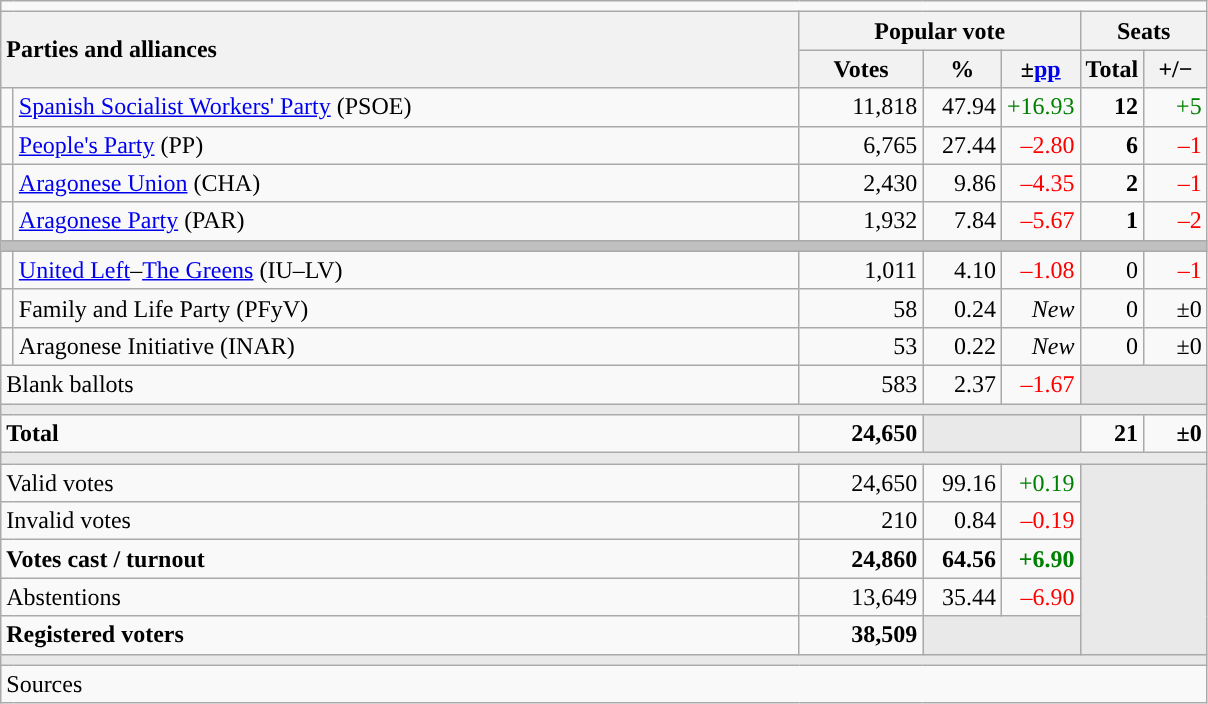<table class="wikitable" style="text-align:right;">
<tr>
<td colspan="7"></td>
</tr>
<tr>
<th style="text-align:left;" rowspan="2" colspan="2" width="525">Parties and alliances</th>
<th colspan="3">Popular vote</th>
<th colspan="2">Seats</th>
</tr>
<tr>
<th width="75">Votes</th>
<th width="45">%</th>
<th width="45">±<a href='#'>pp</a></th>
<th width="35">Total</th>
<th width="35">+/−</th>
</tr>
<tr>
<td width="1" style="color:inherit;background:"></td>
<td align="left"><a href='#'>Spanish Socialist Workers' Party</a> (PSOE)</td>
<td>11,818</td>
<td>47.94</td>
<td style="color:green;">+16.93</td>
<td><strong>12</strong></td>
<td style="color:green;">+5</td>
</tr>
<tr>
<td style="color:inherit;background:"></td>
<td align="left"><a href='#'>People's Party</a> (PP)</td>
<td>6,765</td>
<td>27.44</td>
<td style="color:red;">–2.80</td>
<td><strong>6</strong></td>
<td style="color:red;">–1</td>
</tr>
<tr>
<td style="color:inherit;background:"></td>
<td align="left"><a href='#'>Aragonese Union</a> (CHA)</td>
<td>2,430</td>
<td>9.86</td>
<td style="color:red;">–4.35</td>
<td><strong>2</strong></td>
<td style="color:red;">–1</td>
</tr>
<tr>
<td style="color:inherit;background:"></td>
<td align="left"><a href='#'>Aragonese Party</a> (PAR)</td>
<td>1,932</td>
<td>7.84</td>
<td style="color:red;">–5.67</td>
<td><strong>1</strong></td>
<td style="color:red;">–2</td>
</tr>
<tr>
<td colspan="7" bgcolor="#C0C0C0"></td>
</tr>
<tr>
<td style="color:inherit;background:"></td>
<td align="left"><a href='#'>United Left</a>–<a href='#'>The Greens</a> (IU–LV)</td>
<td>1,011</td>
<td>4.10</td>
<td style="color:red;">–1.08</td>
<td>0</td>
<td style="color:red;">–1</td>
</tr>
<tr>
<td style="color:inherit;background:"></td>
<td align="left">Family and Life Party (PFyV)</td>
<td>58</td>
<td>0.24</td>
<td><em>New</em></td>
<td>0</td>
<td>±0</td>
</tr>
<tr>
<td style="color:inherit;background:"></td>
<td align="left">Aragonese Initiative (INAR)</td>
<td>53</td>
<td>0.22</td>
<td><em>New</em></td>
<td>0</td>
<td>±0</td>
</tr>
<tr>
<td align="left" colspan="2">Blank ballots</td>
<td>583</td>
<td>2.37</td>
<td style="color:red;">–1.67</td>
<td bgcolor="#E9E9E9" colspan="2"></td>
</tr>
<tr>
<td colspan="7" bgcolor="#E9E9E9"></td>
</tr>
<tr style="font-weight:bold;">
<td align="left" colspan="2">Total</td>
<td>24,650</td>
<td bgcolor="#E9E9E9" colspan="2"></td>
<td>21</td>
<td>±0</td>
</tr>
<tr>
<td colspan="7" bgcolor="#E9E9E9"></td>
</tr>
<tr>
<td align="left" colspan="2">Valid votes</td>
<td>24,650</td>
<td>99.16</td>
<td style="color:green;">+0.19</td>
<td bgcolor="#E9E9E9" colspan="2" rowspan="5"></td>
</tr>
<tr>
<td align="left" colspan="2">Invalid votes</td>
<td>210</td>
<td>0.84</td>
<td style="color:red;">–0.19</td>
</tr>
<tr style="font-weight:bold;">
<td align="left" colspan="2">Votes cast / turnout</td>
<td>24,860</td>
<td>64.56</td>
<td style="color:green;">+6.90</td>
</tr>
<tr>
<td align="left" colspan="2">Abstentions</td>
<td>13,649</td>
<td>35.44</td>
<td style="color:red;">–6.90</td>
</tr>
<tr style="font-weight:bold;">
<td align="left" colspan="2">Registered voters</td>
<td>38,509</td>
<td bgcolor="#E9E9E9" colspan="2"></td>
</tr>
<tr>
<td colspan="7" bgcolor="#E9E9E9"></td>
</tr>
<tr>
<td align="left" colspan="7">Sources</td>
</tr>
</table>
